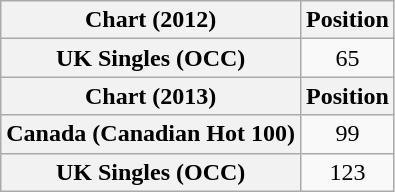<table class="wikitable plainrowheaders">
<tr>
<th scope="col">Chart (2012)</th>
<th scope="col">Position</th>
</tr>
<tr>
<th scope="row">UK Singles (OCC)</th>
<td style="text-align:center;">65</td>
</tr>
<tr>
<th scope="col">Chart (2013)</th>
<th scope="col">Position</th>
</tr>
<tr>
<th scope="row">Canada (Canadian Hot 100)</th>
<td align="center">99</td>
</tr>
<tr>
<th scope="row">UK Singles (OCC)</th>
<td align="center">123</td>
</tr>
</table>
